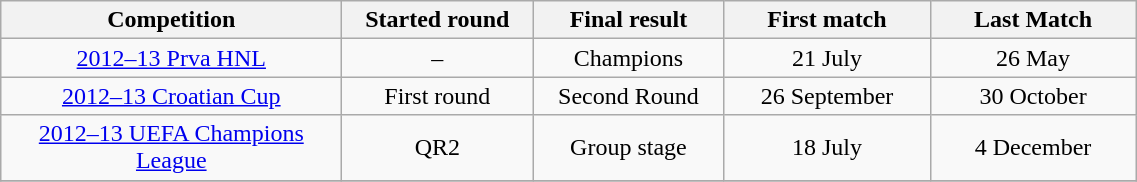<table class="wikitable" style="text-align: center;">
<tr>
<th width="220">Competition</th>
<th width="120">Started round</th>
<th width="120">Final result</th>
<th width="130">First match</th>
<th width="130">Last Match</th>
</tr>
<tr>
<td><a href='#'>2012–13 Prva HNL</a></td>
<td>–</td>
<td>Champions</td>
<td>21 July</td>
<td>26 May</td>
</tr>
<tr>
<td><a href='#'>2012–13 Croatian Cup</a></td>
<td>First round</td>
<td>Second Round</td>
<td>26 September</td>
<td>30 October</td>
</tr>
<tr>
<td><a href='#'>2012–13 UEFA Champions League</a></td>
<td>QR2</td>
<td>Group stage</td>
<td>18 July</td>
<td>4 December</td>
</tr>
<tr>
</tr>
</table>
